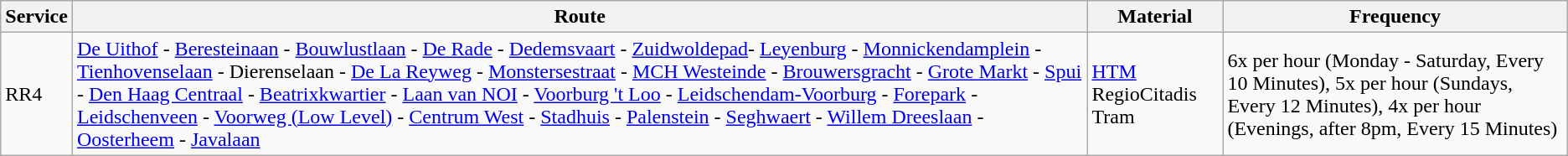<table class="wikitable vatop">
<tr>
<th>Service</th>
<th>Route</th>
<th>Material</th>
<th>Frequency</th>
</tr>
<tr>
<td>RR4</td>
<td><a href='#'>De Uithof</a> - <a href='#'>Beresteinaan</a> - <a href='#'>Bouwlustlaan</a> - <a href='#'>De Rade</a> - <a href='#'>Dedemsvaart</a> - <a href='#'>Zuidwoldepad</a>- <a href='#'>Leyenburg</a> - <a href='#'>Monnickendamplein</a> - <a href='#'>Tienhovenselaan</a> - Dierenselaan - <a href='#'>De La Reyweg</a> - <a href='#'>Monstersestraat</a> - <a href='#'>MCH Westeinde</a> - <a href='#'>Brouwersgracht</a> - <a href='#'>Grote Markt</a> - <a href='#'>Spui</a> - <a href='#'>Den Haag Centraal</a> - <a href='#'>Beatrixkwartier</a> - <a href='#'>Laan van NOI</a> - <a href='#'>Voorburg 't Loo</a> - <a href='#'>Leidschendam-Voorburg</a> - <a href='#'>Forepark</a> - <a href='#'>Leidschenveen</a> - <a href='#'>Voorweg (Low Level)</a> - <a href='#'>Centrum West</a> - <a href='#'>Stadhuis</a> - <a href='#'>Palenstein</a> - <a href='#'>Seghwaert</a> - <a href='#'>Willem Dreeslaan</a> - <a href='#'>Oosterheem</a> - <a href='#'>Javalaan</a></td>
<td><a href='#'>HTM</a> RegioCitadis Tram</td>
<td>6x per hour (Monday - Saturday, Every 10 Minutes), 5x per hour (Sundays, Every 12 Minutes), 4x per hour (Evenings, after 8pm, Every 15 Minutes)</td>
</tr>
</table>
